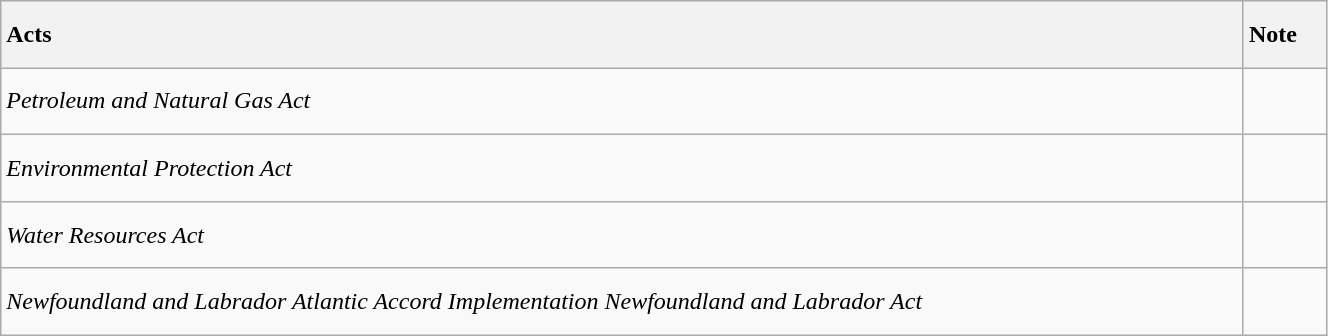<table class="wikitable" style="width: 70%; height: 14em;">
<tr>
<th style="text-align:left;">Acts</th>
<th style="text-align:left;">Note</th>
</tr>
<tr>
<td><em>Petroleum and Natural Gas Act</em></td>
<td style="width: 3em;"></td>
</tr>
<tr>
<td><em>Environmental Protection Act</em></td>
<td></td>
</tr>
<tr>
<td><em>Water Resources Act</em></td>
<td></td>
</tr>
<tr>
<td><em>Newfoundland and Labrador Atlantic Accord Implementation Newfoundland and Labrador Act</em></td>
<td></td>
</tr>
</table>
